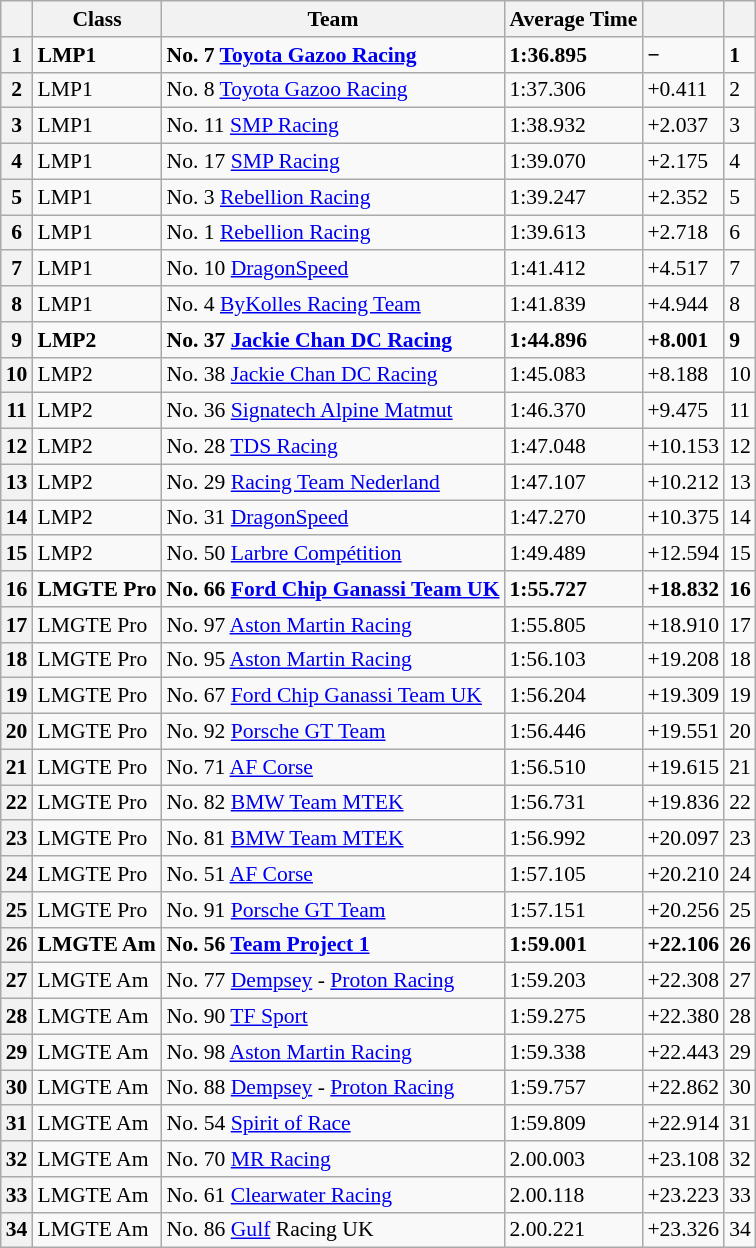<table class="wikitable" style="font-size: 90%;">
<tr>
<th scope="col"></th>
<th scope="col">Class</th>
<th scope="col">Team</th>
<th scope="col">Average Time</th>
<th scope="col"></th>
<th scope="col"></th>
</tr>
<tr style="font-weight:bold">
<th scope="row">1</th>
<td>LMP1</td>
<td>No. 7 <a href='#'>Toyota Gazoo Racing</a></td>
<td>1:36.895</td>
<td>−</td>
<td>1</td>
</tr>
<tr>
<th scope="row">2</th>
<td>LMP1</td>
<td>No. 8 <a href='#'>Toyota Gazoo Racing</a></td>
<td>1:37.306</td>
<td>+0.411</td>
<td>2</td>
</tr>
<tr>
<th scope="row">3</th>
<td>LMP1</td>
<td>No. 11 <a href='#'>SMP Racing</a></td>
<td>1:38.932</td>
<td>+2.037</td>
<td>3</td>
</tr>
<tr>
<th scope="row">4</th>
<td>LMP1</td>
<td>No. 17 <a href='#'>SMP Racing</a></td>
<td>1:39.070</td>
<td>+2.175</td>
<td>4</td>
</tr>
<tr>
<th scope="row">5</th>
<td>LMP1</td>
<td>No. 3 <a href='#'>Rebellion Racing</a></td>
<td>1:39.247</td>
<td>+2.352</td>
<td>5</td>
</tr>
<tr>
<th scope="row">6</th>
<td>LMP1</td>
<td>No. 1 <a href='#'>Rebellion Racing</a></td>
<td>1:39.613</td>
<td>+2.718</td>
<td>6</td>
</tr>
<tr>
<th scope="row">7</th>
<td>LMP1</td>
<td>No. 10 <a href='#'>DragonSpeed</a></td>
<td>1:41.412</td>
<td>+4.517</td>
<td>7</td>
</tr>
<tr>
<th scope="row">8</th>
<td>LMP1</td>
<td>No. 4 <a href='#'>ByKolles Racing Team</a></td>
<td>1:41.839</td>
<td>+4.944</td>
<td>8</td>
</tr>
<tr>
<th scope="row">9</th>
<td><strong>LMP2</strong></td>
<td><strong>No. 37 <a href='#'>Jackie Chan DC Racing</a></strong></td>
<td><strong>1:44.896</strong></td>
<td><strong>+8.001</strong></td>
<td><strong>9</strong></td>
</tr>
<tr>
<th scope="row">10</th>
<td>LMP2</td>
<td>No. 38 <a href='#'>Jackie Chan DC Racing</a></td>
<td>1:45.083</td>
<td>+8.188</td>
<td>10</td>
</tr>
<tr>
<th scope="row">11</th>
<td>LMP2</td>
<td>No. 36 <a href='#'>Signatech Alpine Matmut</a></td>
<td>1:46.370</td>
<td>+9.475</td>
<td>11</td>
</tr>
<tr>
<th scope="row">12</th>
<td>LMP2</td>
<td>No. 28 <a href='#'>TDS Racing</a></td>
<td>1:47.048</td>
<td>+10.153</td>
<td>12</td>
</tr>
<tr>
<th scope="row">13</th>
<td>LMP2</td>
<td>No. 29 <a href='#'>Racing Team Nederland</a></td>
<td>1:47.107</td>
<td>+10.212</td>
<td>13</td>
</tr>
<tr>
<th scope="row">14</th>
<td>LMP2</td>
<td>No. 31 <a href='#'>DragonSpeed</a></td>
<td>1:47.270</td>
<td>+10.375</td>
<td>14</td>
</tr>
<tr>
<th scope="row">15</th>
<td>LMP2</td>
<td>No. 50 <a href='#'>Larbre Compétition</a></td>
<td>1:49.489</td>
<td>+12.594</td>
<td>15</td>
</tr>
<tr>
<th scope="row">16</th>
<td><strong>LMGTE Pro</strong></td>
<td><strong>No. 66 <a href='#'>Ford Chip Ganassi Team UK</a></strong></td>
<td><strong>1:55.727</strong></td>
<td><strong>+18.832</strong></td>
<td><strong>16</strong></td>
</tr>
<tr>
<th scope="row">17</th>
<td>LMGTE Pro</td>
<td>No. 97 <a href='#'>Aston Martin Racing</a></td>
<td>1:55.805</td>
<td>+18.910</td>
<td>17</td>
</tr>
<tr>
<th scope="row">18</th>
<td>LMGTE Pro</td>
<td>No. 95 <a href='#'>Aston Martin Racing</a></td>
<td>1:56.103</td>
<td>+19.208</td>
<td>18</td>
</tr>
<tr>
<th scope="row">19</th>
<td>LMGTE Pro</td>
<td>No. 67 <a href='#'>Ford Chip Ganassi Team UK</a></td>
<td>1:56.204</td>
<td>+19.309</td>
<td>19</td>
</tr>
<tr>
<th scope="row">20</th>
<td>LMGTE Pro</td>
<td>No. 92 <a href='#'>Porsche GT Team</a></td>
<td>1:56.446</td>
<td>+19.551</td>
<td>20</td>
</tr>
<tr>
<th scope="row">21</th>
<td>LMGTE Pro</td>
<td>No. 71 <a href='#'>AF Corse</a></td>
<td>1:56.510</td>
<td>+19.615</td>
<td>21</td>
</tr>
<tr>
<th scope="row">22</th>
<td>LMGTE Pro</td>
<td>No. 82 <a href='#'>BMW Team MTEK</a></td>
<td>1:56.731</td>
<td>+19.836</td>
<td>22</td>
</tr>
<tr>
<th scope="row">23</th>
<td>LMGTE Pro</td>
<td>No. 81 <a href='#'>BMW Team MTEK</a></td>
<td>1:56.992</td>
<td>+20.097</td>
<td>23</td>
</tr>
<tr>
<th scope="row">24</th>
<td>LMGTE Pro</td>
<td>No. 51 <a href='#'>AF Corse</a></td>
<td>1:57.105</td>
<td>+20.210</td>
<td>24</td>
</tr>
<tr>
<th scope="row">25</th>
<td>LMGTE Pro</td>
<td>No. 91 <a href='#'>Porsche GT Team</a></td>
<td>1:57.151</td>
<td>+20.256</td>
<td>25</td>
</tr>
<tr>
<th scope="row">26</th>
<td><strong>LMGTE Am</strong></td>
<td><strong>No. 56 <a href='#'>Team Project 1</a></strong></td>
<td><strong>1:59.001</strong></td>
<td><strong>+22.106</strong></td>
<td><strong>26</strong></td>
</tr>
<tr>
<th scope="row">27</th>
<td>LMGTE Am</td>
<td>No. 77 <a href='#'>Dempsey</a> - <a href='#'>Proton Racing</a></td>
<td>1:59.203</td>
<td>+22.308</td>
<td>27</td>
</tr>
<tr>
<th scope="row">28</th>
<td>LMGTE Am</td>
<td>No. 90 <a href='#'>TF Sport</a></td>
<td>1:59.275</td>
<td>+22.380</td>
<td>28</td>
</tr>
<tr>
<th scope="row">29</th>
<td>LMGTE Am</td>
<td>No. 98 <a href='#'>Aston Martin Racing</a></td>
<td>1:59.338</td>
<td>+22.443</td>
<td>29</td>
</tr>
<tr>
<th scope="row">30</th>
<td>LMGTE Am</td>
<td>No. 88 <a href='#'>Dempsey</a> - <a href='#'>Proton Racing</a></td>
<td>1:59.757</td>
<td>+22.862</td>
<td>30</td>
</tr>
<tr>
<th scope="row">31</th>
<td>LMGTE Am</td>
<td>No. 54 <a href='#'>Spirit of Race</a></td>
<td>1:59.809</td>
<td>+22.914</td>
<td>31</td>
</tr>
<tr>
<th scope="row">32</th>
<td>LMGTE Am</td>
<td>No. 70 <a href='#'>MR Racing</a></td>
<td>2.00.003</td>
<td>+23.108</td>
<td>32</td>
</tr>
<tr>
<th scope="row">33</th>
<td>LMGTE Am</td>
<td>No. 61 <a href='#'>Clearwater Racing</a></td>
<td>2.00.118</td>
<td>+23.223</td>
<td>33</td>
</tr>
<tr>
<th scope="row">34</th>
<td>LMGTE Am</td>
<td>No. 86 <a href='#'>Gulf</a> Racing UK</td>
<td>2.00.221</td>
<td>+23.326</td>
<td>34</td>
</tr>
</table>
